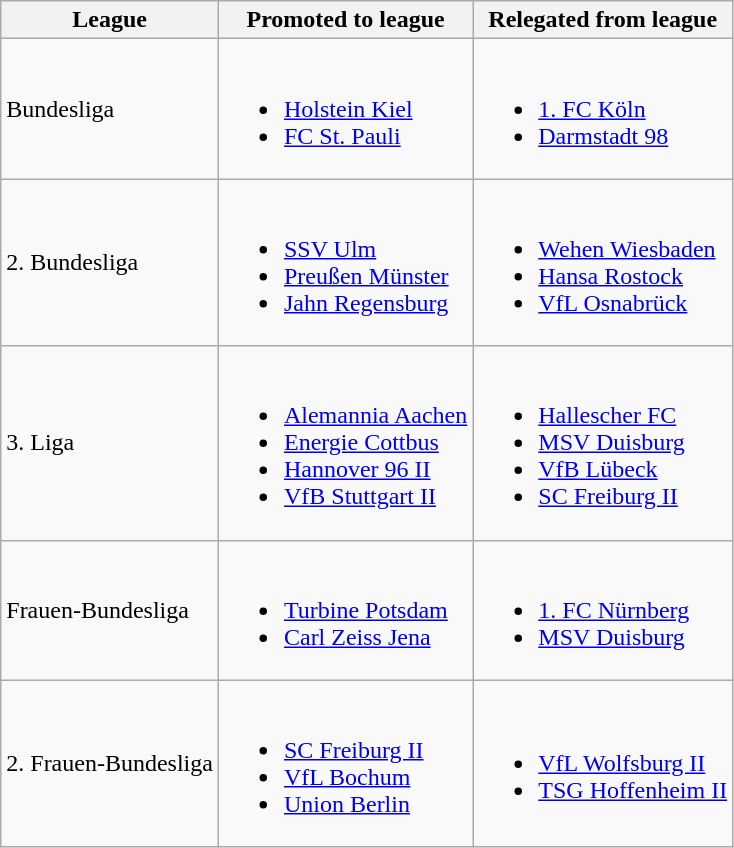<table class="wikitable">
<tr>
<th>League</th>
<th>Promoted to league</th>
<th>Relegated from league</th>
</tr>
<tr>
<td>Bundesliga</td>
<td><br><ul><li><a href='#'>Holstein Kiel</a></li><li><a href='#'>FC St. Pauli</a></li></ul></td>
<td><br><ul><li><a href='#'>1. FC Köln</a></li><li><a href='#'>Darmstadt 98</a></li></ul></td>
</tr>
<tr>
<td>2. Bundesliga</td>
<td><br><ul><li><a href='#'>SSV Ulm</a></li><li><a href='#'>Preußen Münster</a></li><li><a href='#'>Jahn Regensburg</a></li></ul></td>
<td><br><ul><li><a href='#'>Wehen Wiesbaden</a></li><li><a href='#'>Hansa Rostock</a></li><li><a href='#'>VfL Osnabrück</a></li></ul></td>
</tr>
<tr>
<td>3. Liga</td>
<td><br><ul><li><a href='#'>Alemannia Aachen</a></li><li><a href='#'>Energie Cottbus</a></li><li><a href='#'>Hannover 96 II</a></li><li><a href='#'>VfB Stuttgart II</a></li></ul></td>
<td><br><ul><li><a href='#'>Hallescher FC</a></li><li><a href='#'>MSV Duisburg</a></li><li><a href='#'>VfB Lübeck</a></li><li><a href='#'>SC Freiburg II</a></li></ul></td>
</tr>
<tr>
<td>Frauen-Bundesliga</td>
<td><br><ul><li><a href='#'>Turbine Potsdam</a></li><li><a href='#'>Carl Zeiss Jena</a></li></ul></td>
<td><br><ul><li><a href='#'>1. FC Nürnberg</a></li><li><a href='#'>MSV Duisburg</a></li></ul></td>
</tr>
<tr>
<td>2. Frauen-Bundesliga</td>
<td><br><ul><li><a href='#'>SC Freiburg II</a></li><li><a href='#'>VfL Bochum</a></li><li><a href='#'>Union Berlin</a></li></ul></td>
<td><br><ul><li><a href='#'>VfL Wolfsburg II</a></li><li><a href='#'>TSG Hoffenheim II</a></li></ul></td>
</tr>
</table>
